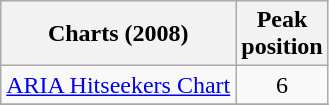<table class="wikitable sortable">
<tr>
<th align="left">Charts (2008)</th>
<th align="left">Peak<br>position</th>
</tr>
<tr>
<td align="left"><a href='#'>ARIA Hitseekers Chart</a></td>
<td align="center">6</td>
</tr>
<tr>
</tr>
</table>
